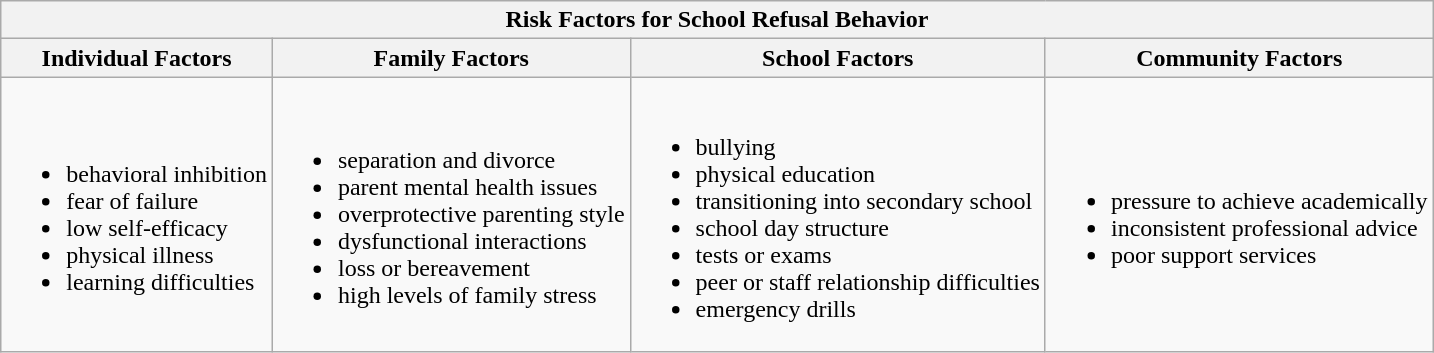<table class="wikitable">
<tr>
<th colspan="4">Risk Factors for School Refusal Behavior</th>
</tr>
<tr>
<th>Individual Factors</th>
<th>Family Factors</th>
<th>School Factors</th>
<th>Community Factors</th>
</tr>
<tr>
<td><br><ul><li>behavioral inhibition</li><li>fear of failure</li><li>low self-efficacy</li><li>physical illness</li><li>learning difficulties</li></ul></td>
<td><br><ul><li>separation and divorce</li><li>parent mental health issues</li><li>overprotective parenting style</li><li>dysfunctional interactions</li><li>loss or bereavement</li><li>high levels of family stress</li></ul></td>
<td><br><ul><li>bullying</li><li>physical education</li><li>transitioning into secondary school</li><li>school day structure</li><li>tests or exams</li><li>peer or staff relationship difficulties</li><li>emergency drills</li></ul></td>
<td><br><ul><li>pressure to achieve academically</li><li>inconsistent professional advice</li><li>poor support services</li></ul></td>
</tr>
</table>
